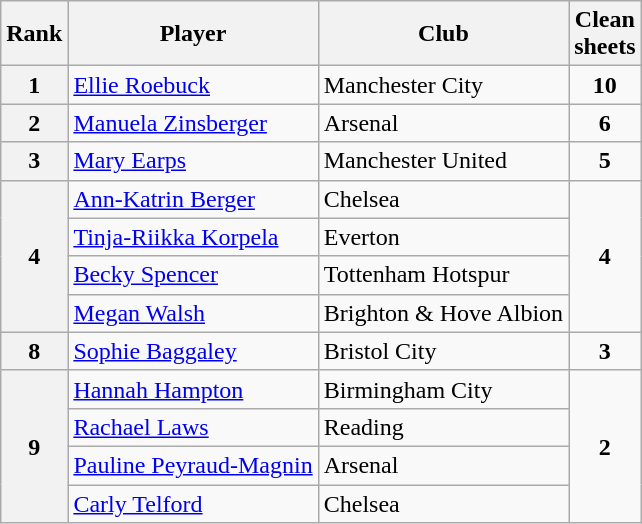<table class="wikitable" style="text-align:center">
<tr>
<th>Rank</th>
<th>Player</th>
<th>Club</th>
<th>Clean<br>sheets</th>
</tr>
<tr>
<th>1</th>
<td align="left"> <a href='#'>Ellie Roebuck</a></td>
<td align="left">Manchester City</td>
<td><strong>10</strong></td>
</tr>
<tr>
<th>2</th>
<td align="left"> <a href='#'>Manuela Zinsberger</a></td>
<td align="left">Arsenal</td>
<td><strong>6</strong></td>
</tr>
<tr>
<th>3</th>
<td align="left"> <a href='#'>Mary Earps</a></td>
<td align="left">Manchester United</td>
<td><strong>5</strong></td>
</tr>
<tr>
<th rowspan="4">4</th>
<td align="left"> <a href='#'>Ann-Katrin Berger</a></td>
<td align="left">Chelsea</td>
<td rowspan="4"><strong>4</strong></td>
</tr>
<tr>
<td align="left"> <a href='#'>Tinja-Riikka Korpela</a></td>
<td align="left">Everton</td>
</tr>
<tr>
<td align="left"> <a href='#'>Becky Spencer</a></td>
<td align="left">Tottenham Hotspur</td>
</tr>
<tr>
<td align="left"> <a href='#'>Megan Walsh</a></td>
<td align="left">Brighton & Hove Albion</td>
</tr>
<tr>
<th>8</th>
<td align="left"> <a href='#'>Sophie Baggaley</a></td>
<td align="left">Bristol City</td>
<td><strong>3</strong></td>
</tr>
<tr>
<th rowspan="4">9</th>
<td align="left"> <a href='#'>Hannah Hampton</a></td>
<td align="left">Birmingham City</td>
<td rowspan="4"><strong>2</strong></td>
</tr>
<tr>
<td align="left"> <a href='#'>Rachael Laws</a></td>
<td align="left">Reading</td>
</tr>
<tr>
<td align="left"> <a href='#'>Pauline Peyraud-Magnin</a></td>
<td align="left">Arsenal</td>
</tr>
<tr>
<td align="left"> <a href='#'>Carly Telford</a></td>
<td align="left">Chelsea</td>
</tr>
</table>
